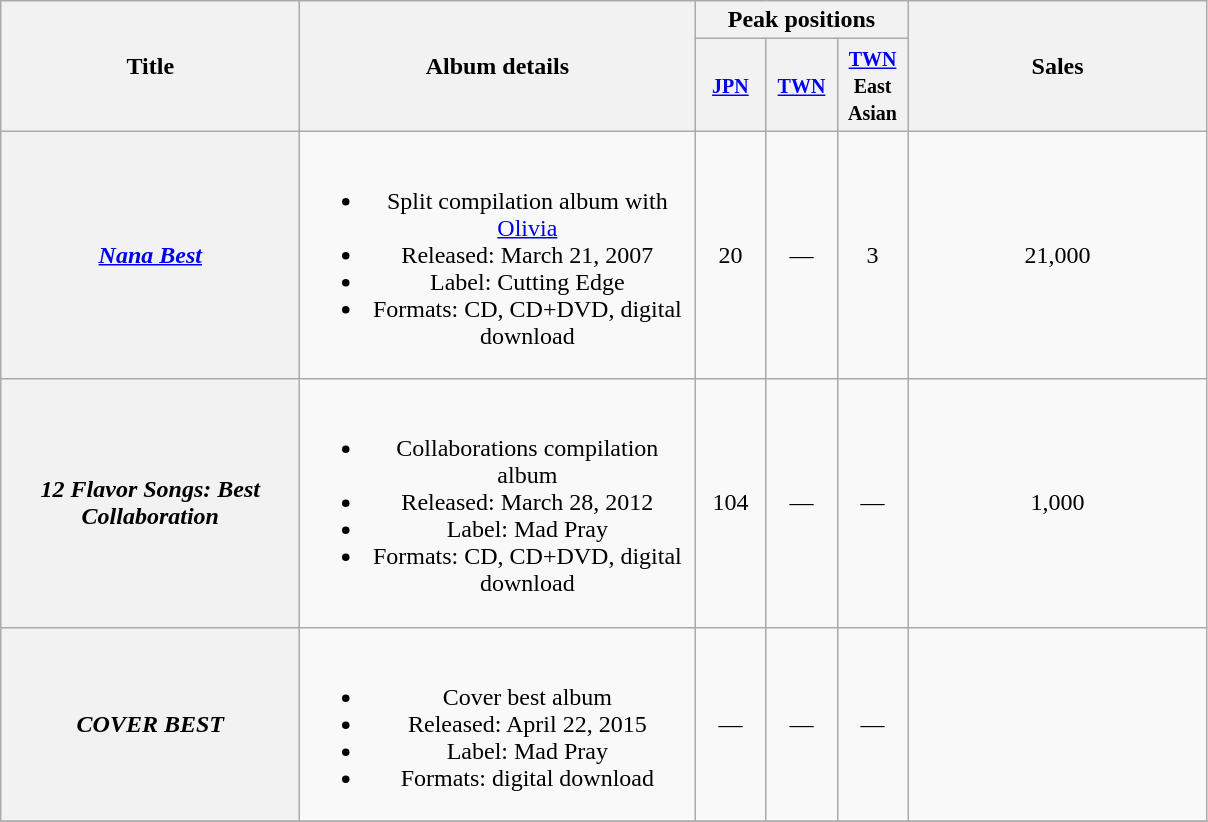<table class="wikitable plainrowheaders" style="text-align:center;">
<tr>
<th style="width:12em;" rowspan="2">Title</th>
<th style="width:16em;" rowspan="2">Album details</th>
<th colspan="3">Peak positions</th>
<th style="width:12em;" rowspan="2">Sales</th>
</tr>
<tr>
<th style="width:2.5em;"><small><a href='#'>JPN</a></small><br></th>
<th style="width:2.5em;"><small><a href='#'>TWN</a></small><br></th>
<th style="width:2.5em;"><small><a href='#'>TWN</a> East Asian</small><br></th>
</tr>
<tr>
<th scope="row"><em><a href='#'>Nana Best</a></em></th>
<td><br><ul><li>Split compilation album with <a href='#'>Olivia</a></li><li>Released: March 21, 2007</li><li>Label: Cutting Edge</li><li>Formats: CD, CD+DVD, digital download</li></ul></td>
<td>20</td>
<td>—</td>
<td>3</td>
<td>21,000</td>
</tr>
<tr>
<th scope="row"><em>12 Flavor Songs: Best Collaboration</em></th>
<td><br><ul><li>Collaborations compilation album</li><li>Released: March 28, 2012</li><li>Label: Mad Pray</li><li>Formats: CD, CD+DVD, digital download</li></ul></td>
<td>104</td>
<td>—</td>
<td>—</td>
<td>1,000</td>
</tr>
<tr>
<th scope="row"><em>COVER BEST</em></th>
<td><br><ul><li>Cover best album</li><li>Released: April 22, 2015</li><li>Label: Mad Pray</li><li>Formats: digital download</li></ul></td>
<td>—</td>
<td>—</td>
<td>—</td>
<td></td>
</tr>
<tr>
</tr>
</table>
